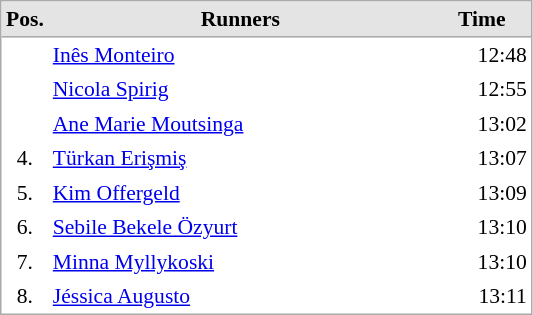<table cellspacing="0" cellpadding="3" style="border:1px solid #AAAAAA;font-size:90%">
<tr bgcolor="#E4E4E4">
<th style="border-bottom:1px solid #AAAAAA" width=10>Pos.</th>
<th style="border-bottom:1px solid #AAAAAA" width=250>Runners</th>
<th style="border-bottom:1px solid #AAAAAA" width=60>Time</th>
</tr>
<tr align="center">
<td align="center"></td>
<td align="left"> <a href='#'>Inês Monteiro</a></td>
<td align="right">12:48</td>
</tr>
<tr align="center">
<td align="center"></td>
<td align="left"> <a href='#'>Nicola Spirig</a></td>
<td align="right">12:55</td>
</tr>
<tr align="center">
<td align="center"></td>
<td align="left"> <a href='#'>Ane Marie Moutsinga</a></td>
<td align="right">13:02</td>
</tr>
<tr align="center">
<td align="center">4.</td>
<td align="left"> <a href='#'>Türkan Erişmiş</a></td>
<td align="right">13:07</td>
</tr>
<tr align="center">
<td align="center">5.</td>
<td align="left"> <a href='#'>Kim Offergeld</a></td>
<td align="right">13:09</td>
</tr>
<tr align="center">
<td align="center">6.</td>
<td align="left"> <a href='#'>Sebile Bekele Özyurt</a></td>
<td align="right">13:10</td>
</tr>
<tr align="center">
<td align="center">7.</td>
<td align="left"> <a href='#'>Minna Myllykoski</a></td>
<td align="right">13:10</td>
</tr>
<tr align="center">
<td align="center">8.</td>
<td align="left"> <a href='#'>Jéssica Augusto</a></td>
<td align="right">13:11</td>
</tr>
</table>
